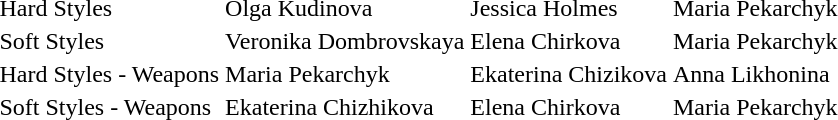<table>
<tr>
<td>Hard Styles</td>
<td>Olga Kudinova </td>
<td>Jessica Holmes </td>
<td>Maria Pekarchyk </td>
</tr>
<tr>
<td>Soft Styles</td>
<td>Veronika Dombrovskaya </td>
<td>Elena Chirkova </td>
<td>Maria Pekarchyk </td>
</tr>
<tr>
<td>Hard Styles - Weapons</td>
<td>Maria Pekarchyk </td>
<td>Ekaterina Chizikova </td>
<td>Anna Likhonina </td>
</tr>
<tr>
<td>Soft Styles - Weapons</td>
<td>Ekaterina Chizhikova </td>
<td>Elena Chirkova </td>
<td>Maria Pekarchyk </td>
</tr>
<tr>
</tr>
</table>
